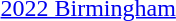<table>
<tr>
<td><a href='#'>2022 Birmingham</a><br></td>
<td></td>
<td></td>
<td></td>
</tr>
</table>
